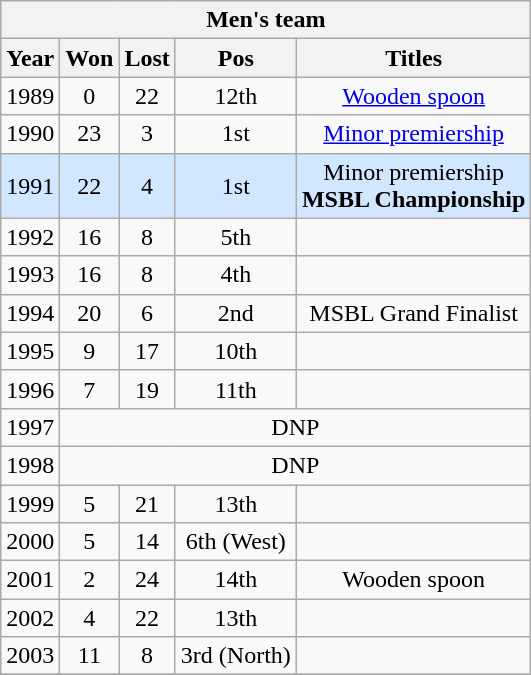<table class="wikitable sortable" style="text-align:center">
<tr>
<th colspan="5">Men's team</th>
</tr>
<tr>
<th>Year</th>
<th>Won</th>
<th>Lost</th>
<th>Pos</th>
<th>Titles</th>
</tr>
<tr>
<td>1989</td>
<td>0</td>
<td>22</td>
<td>12th</td>
<td><a href='#'>Wooden spoon</a></td>
</tr>
<tr>
<td>1990</td>
<td>23</td>
<td>3</td>
<td>1st</td>
<td><a href='#'>Minor premiership</a></td>
</tr>
<tr bgcolor="#D0E7FF">
<td>1991</td>
<td>22</td>
<td>4</td>
<td>1st</td>
<td>Minor premiership<br><strong>MSBL Championship</strong></td>
</tr>
<tr>
<td>1992</td>
<td>16</td>
<td>8</td>
<td>5th</td>
<td></td>
</tr>
<tr>
<td>1993</td>
<td>16</td>
<td>8</td>
<td>4th</td>
<td></td>
</tr>
<tr>
<td>1994</td>
<td>20</td>
<td>6</td>
<td>2nd</td>
<td>MSBL Grand Finalist</td>
</tr>
<tr>
<td>1995</td>
<td>9</td>
<td>17</td>
<td>10th</td>
<td></td>
</tr>
<tr>
<td>1996</td>
<td>7</td>
<td>19</td>
<td>11th</td>
<td></td>
</tr>
<tr>
<td>1997</td>
<td colspan="4">DNP</td>
</tr>
<tr>
<td>1998</td>
<td colspan="4">DNP</td>
</tr>
<tr>
<td>1999</td>
<td>5</td>
<td>21</td>
<td>13th</td>
<td></td>
</tr>
<tr>
<td>2000</td>
<td>5</td>
<td>14</td>
<td>6th (West)</td>
<td></td>
</tr>
<tr>
<td>2001</td>
<td>2</td>
<td>24</td>
<td>14th</td>
<td>Wooden spoon</td>
</tr>
<tr>
<td>2002</td>
<td>4</td>
<td>22</td>
<td>13th</td>
<td></td>
</tr>
<tr>
<td>2003</td>
<td>11</td>
<td>8</td>
<td>3rd (North)</td>
<td></td>
</tr>
<tr>
</tr>
</table>
